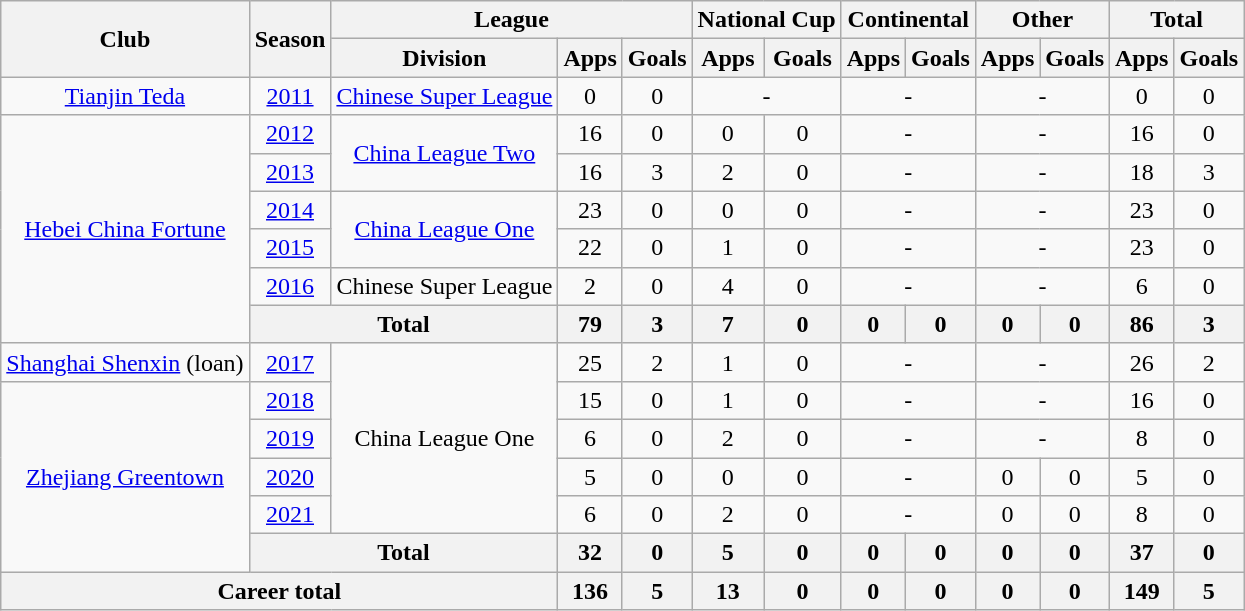<table class="wikitable" style="text-align: center">
<tr>
<th rowspan="2">Club</th>
<th rowspan="2">Season</th>
<th colspan="3">League</th>
<th colspan="2">National Cup</th>
<th colspan="2">Continental</th>
<th colspan="2">Other</th>
<th colspan="2">Total</th>
</tr>
<tr>
<th>Division</th>
<th>Apps</th>
<th>Goals</th>
<th>Apps</th>
<th>Goals</th>
<th>Apps</th>
<th>Goals</th>
<th>Apps</th>
<th>Goals</th>
<th>Apps</th>
<th>Goals</th>
</tr>
<tr>
<td><a href='#'>Tianjin Teda</a></td>
<td><a href='#'>2011</a></td>
<td><a href='#'>Chinese Super League</a></td>
<td>0</td>
<td>0</td>
<td colspan="2">-</td>
<td colspan="2">-</td>
<td colspan="2">-</td>
<td>0</td>
<td>0</td>
</tr>
<tr>
<td rowspan=6><a href='#'>Hebei China Fortune</a></td>
<td><a href='#'>2012</a></td>
<td rowspan="2"><a href='#'>China League Two</a></td>
<td>16</td>
<td>0</td>
<td>0</td>
<td>0</td>
<td colspan="2">-</td>
<td colspan="2">-</td>
<td>16</td>
<td>0</td>
</tr>
<tr>
<td><a href='#'>2013</a></td>
<td>16</td>
<td>3</td>
<td>2</td>
<td>0</td>
<td colspan="2">-</td>
<td colspan="2">-</td>
<td>18</td>
<td>3</td>
</tr>
<tr>
<td><a href='#'>2014</a></td>
<td rowspan="2"><a href='#'>China League One</a></td>
<td>23</td>
<td>0</td>
<td>0</td>
<td>0</td>
<td colspan="2">-</td>
<td colspan="2">-</td>
<td>23</td>
<td>0</td>
</tr>
<tr>
<td><a href='#'>2015</a></td>
<td>22</td>
<td>0</td>
<td>1</td>
<td>0</td>
<td colspan="2">-</td>
<td colspan="2">-</td>
<td>23</td>
<td>0</td>
</tr>
<tr>
<td><a href='#'>2016</a></td>
<td>Chinese Super League</td>
<td>2</td>
<td>0</td>
<td>4</td>
<td>0</td>
<td colspan="2">-</td>
<td colspan="2">-</td>
<td>6</td>
<td>0</td>
</tr>
<tr>
<th colspan=2>Total</th>
<th>79</th>
<th>3</th>
<th>7</th>
<th>0</th>
<th>0</th>
<th>0</th>
<th>0</th>
<th>0</th>
<th>86</th>
<th>3</th>
</tr>
<tr>
<td><a href='#'>Shanghai Shenxin</a> (loan)</td>
<td><a href='#'>2017</a></td>
<td rowspan=5>China League One</td>
<td>25</td>
<td>2</td>
<td>1</td>
<td>0</td>
<td colspan="2">-</td>
<td colspan="2">-</td>
<td>26</td>
<td>2</td>
</tr>
<tr>
<td rowspan=5><a href='#'>Zhejiang Greentown</a></td>
<td><a href='#'>2018</a></td>
<td>15</td>
<td>0</td>
<td>1</td>
<td>0</td>
<td colspan="2">-</td>
<td colspan="2">-</td>
<td>16</td>
<td>0</td>
</tr>
<tr>
<td><a href='#'>2019</a></td>
<td>6</td>
<td>0</td>
<td>2</td>
<td>0</td>
<td colspan="2">-</td>
<td colspan="2">-</td>
<td>8</td>
<td>0</td>
</tr>
<tr>
<td><a href='#'>2020</a></td>
<td>5</td>
<td>0</td>
<td>0</td>
<td>0</td>
<td colspan="2">-</td>
<td>0</td>
<td>0</td>
<td>5</td>
<td>0</td>
</tr>
<tr>
<td><a href='#'>2021</a></td>
<td>6</td>
<td>0</td>
<td>2</td>
<td>0</td>
<td colspan="2">-</td>
<td>0</td>
<td>0</td>
<td>8</td>
<td>0</td>
</tr>
<tr>
<th colspan=2>Total</th>
<th>32</th>
<th>0</th>
<th>5</th>
<th>0</th>
<th>0</th>
<th>0</th>
<th>0</th>
<th>0</th>
<th>37</th>
<th>0</th>
</tr>
<tr>
<th colspan=3>Career total</th>
<th>136</th>
<th>5</th>
<th>13</th>
<th>0</th>
<th>0</th>
<th>0</th>
<th>0</th>
<th>0</th>
<th>149</th>
<th>5</th>
</tr>
</table>
